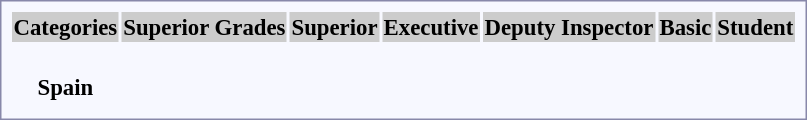<table style="border:1px solid #8888aa; background:#f7f8ff; padding:5px; font-size:95%; margin:0 12px 12px 0;">
<tr style="background:#ccc;">
<th><strong>Categories</strong></th>
<th colspan=4>Superior Grades</th>
<th colspan=2>Superior</th>
<th colspan=2>Executive</th>
<th>Deputy Inspector</th>
<th colspan=2>Basic</th>
<th colspan=5>Student</th>
</tr>
<tr>
<td style="text-align:center;" rowspan="2"><strong><br>Spain</strong></td>
<td style="text-align:center;"></td>
<td style="text-align:center;"></td>
<td style="text-align:center;"></td>
<td style="text-align:center;"></td>
<td style="text-align:center;"></td>
<td style="text-align:center;"></td>
<td style="text-align:center;"></td>
<td style="text-align:center;"></td>
<td style="text-align:center;"></td>
<td style="text-align:center;"></td>
<td style="text-align:center;"></td>
<td style="text-align:center;"></td>
<td style="text-align:center;"></td>
<td style="text-align:center;"></td>
<td style="text-align:center;"></td>
<td style="text-align:center;"></td>
</tr>
<tr style="text-align:center;">
<td><small></small></td>
<td><small></small></td>
<td><small></small></td>
<td><small></small></td>
<td><small></small></td>
<td><small></small></td>
<td><small></small></td>
<td><small></small></td>
<td><small></small></td>
<td><small></small></td>
<td><small></small></td>
<td><small></small></td>
<td><small></small></td>
<td><small></small></td>
<td><small></small></td>
<td><small></small></td>
</tr>
<tr>
<td colspan=10></td>
</tr>
</table>
